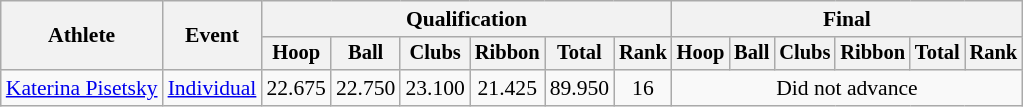<table class=wikitable style="font-size:90%">
<tr>
<th rowspan="2">Athlete</th>
<th rowspan="2">Event</th>
<th colspan=6>Qualification</th>
<th colspan=6>Final</th>
</tr>
<tr style="font-size:95%">
<th>Hoop</th>
<th>Ball</th>
<th>Clubs</th>
<th>Ribbon</th>
<th>Total</th>
<th>Rank</th>
<th>Hoop</th>
<th>Ball</th>
<th>Clubs</th>
<th>Ribbon</th>
<th>Total</th>
<th>Rank</th>
</tr>
<tr align=center>
<td align=left><a href='#'>Katerina Pisetsky</a></td>
<td align=left><a href='#'>Individual</a></td>
<td>22.675</td>
<td>22.750</td>
<td>23.100</td>
<td>21.425</td>
<td>89.950</td>
<td>16</td>
<td colspan=6>Did not advance</td>
</tr>
</table>
